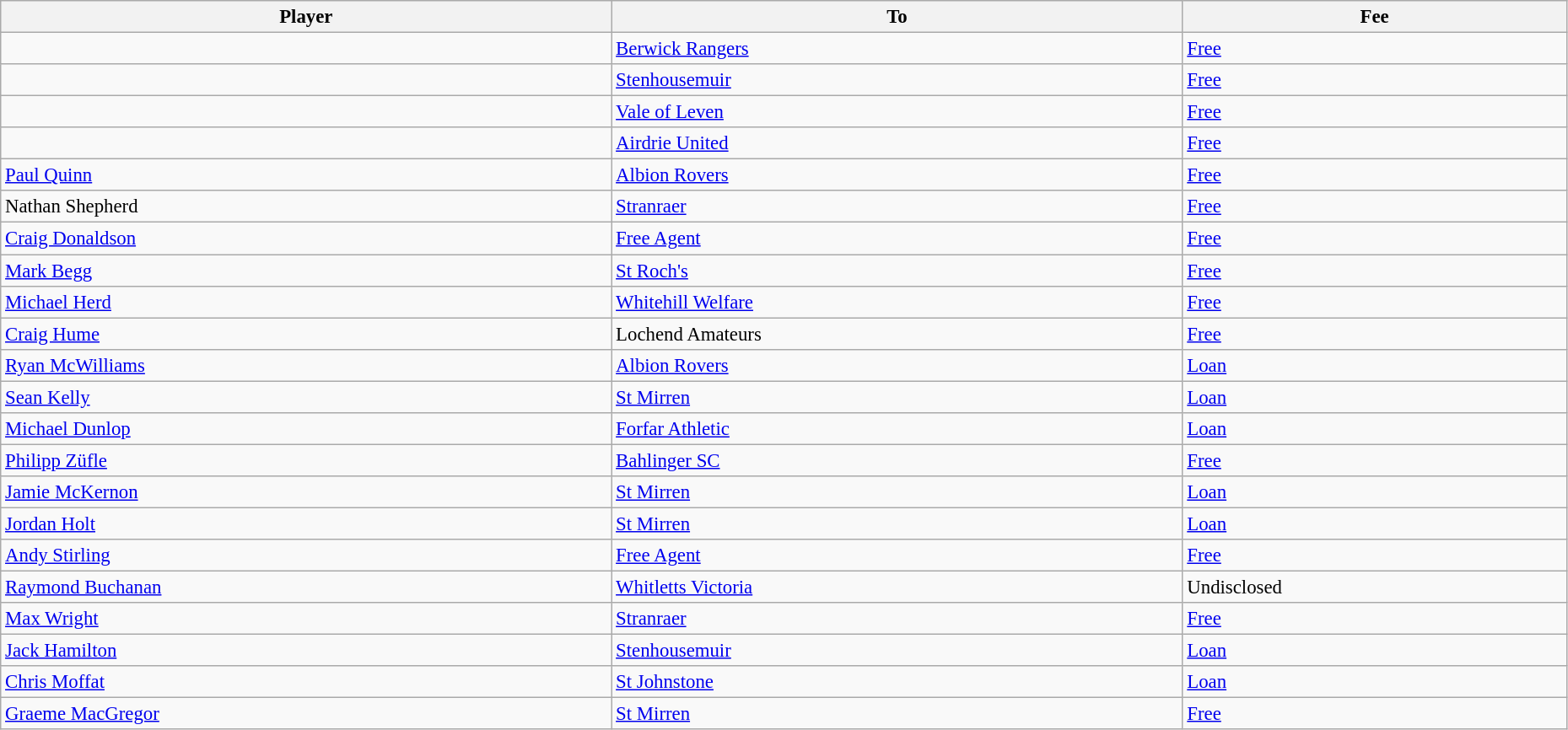<table class="wikitable" style="text-align:center; font-size:95%;width:98%; text-align:left">
<tr>
<th>Player</th>
<th>To</th>
<th>Fee</th>
</tr>
<tr>
<td> </td>
<td> <a href='#'>Berwick Rangers</a></td>
<td><a href='#'>Free</a></td>
</tr>
<tr>
<td> </td>
<td> <a href='#'>Stenhousemuir</a></td>
<td><a href='#'>Free</a></td>
</tr>
<tr>
<td> </td>
<td> <a href='#'>Vale of Leven</a></td>
<td><a href='#'>Free</a></td>
</tr>
<tr>
<td> </td>
<td> <a href='#'>Airdrie United</a></td>
<td><a href='#'>Free</a></td>
</tr>
<tr>
<td> <a href='#'>Paul Quinn</a></td>
<td> <a href='#'>Albion Rovers</a></td>
<td><a href='#'>Free</a></td>
</tr>
<tr>
<td> Nathan Shepherd</td>
<td> <a href='#'>Stranraer</a></td>
<td><a href='#'>Free</a></td>
</tr>
<tr>
<td> <a href='#'>Craig Donaldson</a></td>
<td><a href='#'>Free Agent</a></td>
<td><a href='#'>Free</a></td>
</tr>
<tr>
<td> <a href='#'>Mark Begg</a></td>
<td> <a href='#'>St Roch's</a></td>
<td><a href='#'>Free</a></td>
</tr>
<tr>
<td> <a href='#'>Michael Herd</a></td>
<td> <a href='#'>Whitehill Welfare</a></td>
<td><a href='#'>Free</a></td>
</tr>
<tr>
<td> <a href='#'>Craig Hume</a></td>
<td> Lochend Amateurs</td>
<td><a href='#'>Free</a></td>
</tr>
<tr>
<td> <a href='#'>Ryan McWilliams</a></td>
<td> <a href='#'>Albion Rovers</a></td>
<td><a href='#'>Loan</a></td>
</tr>
<tr>
<td> <a href='#'>Sean Kelly</a></td>
<td> <a href='#'>St Mirren</a></td>
<td><a href='#'>Loan</a></td>
</tr>
<tr>
<td> <a href='#'>Michael Dunlop</a></td>
<td> <a href='#'>Forfar Athletic</a></td>
<td><a href='#'>Loan</a></td>
</tr>
<tr>
<td> <a href='#'>Philipp Züfle</a></td>
<td> <a href='#'>Bahlinger SC</a></td>
<td><a href='#'>Free</a></td>
</tr>
<tr>
<td> <a href='#'>Jamie McKernon</a></td>
<td> <a href='#'>St Mirren</a></td>
<td><a href='#'>Loan</a></td>
</tr>
<tr>
<td> <a href='#'>Jordan Holt</a></td>
<td> <a href='#'>St Mirren</a></td>
<td><a href='#'>Loan</a></td>
</tr>
<tr>
<td> <a href='#'>Andy Stirling</a></td>
<td><a href='#'>Free Agent</a></td>
<td><a href='#'>Free</a></td>
</tr>
<tr>
<td> <a href='#'>Raymond Buchanan</a></td>
<td> <a href='#'>Whitletts Victoria</a></td>
<td>Undisclosed</td>
</tr>
<tr>
<td> <a href='#'>Max Wright</a></td>
<td> <a href='#'>Stranraer</a></td>
<td><a href='#'>Free</a></td>
</tr>
<tr>
<td> <a href='#'>Jack Hamilton</a></td>
<td> <a href='#'>Stenhousemuir</a></td>
<td><a href='#'>Loan</a></td>
</tr>
<tr>
<td> <a href='#'>Chris Moffat</a></td>
<td> <a href='#'>St Johnstone</a></td>
<td><a href='#'>Loan</a></td>
</tr>
<tr>
<td> <a href='#'>Graeme MacGregor</a></td>
<td> <a href='#'>St Mirren</a></td>
<td><a href='#'>Free</a></td>
</tr>
</table>
